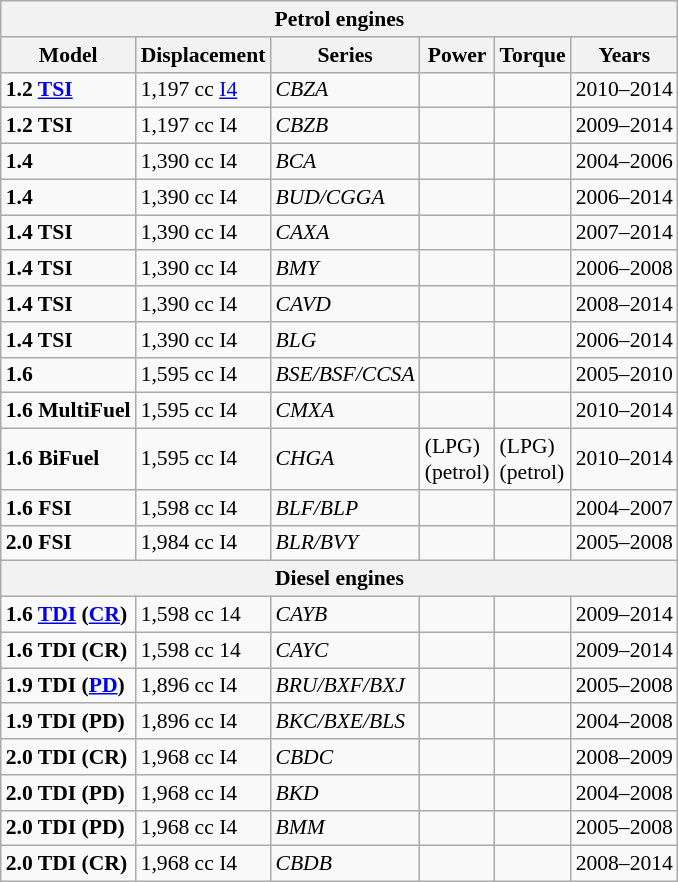<table class="wikitable" style="text-align:left; font-size:90%;">
<tr>
<th colspan="6">Petrol engines</th>
</tr>
<tr>
<th>Model</th>
<th>Displacement</th>
<th>Series</th>
<th>Power</th>
<th>Torque</th>
<th>Years</th>
</tr>
<tr>
<td><strong>1.2 <a href='#'>TSI</a></strong></td>
<td>1,197 cc <a href='#'>I4</a></td>
<td><em>CBZA</em></td>
<td></td>
<td></td>
<td>2010–2014</td>
</tr>
<tr>
<td><strong>1.2 TSI</strong></td>
<td>1,197 cc I4</td>
<td><em>CBZB</em></td>
<td></td>
<td></td>
<td>2009–2014</td>
</tr>
<tr>
<td><strong>1.4</strong></td>
<td>1,390 cc I4</td>
<td><em>BCA</em></td>
<td></td>
<td></td>
<td>2004–2006</td>
</tr>
<tr>
<td><strong>1.4</strong></td>
<td>1,390 cc I4</td>
<td><em>BUD/CGGA</em></td>
<td></td>
<td></td>
<td>2006–2014</td>
</tr>
<tr>
<td><strong>1.4 TSI</strong></td>
<td>1,390 cc I4</td>
<td><em>CAXA</em></td>
<td></td>
<td></td>
<td>2007–2014</td>
</tr>
<tr>
<td><strong>1.4 TSI</strong></td>
<td>1,390 cc I4</td>
<td><em>BMY</em></td>
<td></td>
<td></td>
<td>2006–2008</td>
</tr>
<tr>
<td><strong>1.4 TSI</strong></td>
<td>1,390 cc I4</td>
<td><em>CAVD</em></td>
<td></td>
<td></td>
<td>2008–2014</td>
</tr>
<tr>
<td><strong>1.4 TSI</strong></td>
<td>1,390 cc I4</td>
<td><em>BLG</em></td>
<td></td>
<td></td>
<td>2006–2014</td>
</tr>
<tr>
<td><strong>1.6</strong></td>
<td>1,595 cc I4</td>
<td><em>BSE/BSF/CCSA</em></td>
<td></td>
<td></td>
<td>2005–2010</td>
</tr>
<tr>
<td><strong>1.6 MultiFuel</strong></td>
<td>1,595 cc I4</td>
<td><em>CMXA</em></td>
<td></td>
<td></td>
<td>2010–2014</td>
</tr>
<tr>
<td><strong>1.6 BiFuel</strong></td>
<td>1,595 cc I4</td>
<td><em>CHGA</em></td>
<td> (LPG)<br> (petrol)</td>
<td> (LPG)<br> (petrol)</td>
<td>2010–2014</td>
</tr>
<tr>
<td><strong>1.6 FSI</strong></td>
<td>1,598 cc I4</td>
<td><em>BLF/BLP</em></td>
<td></td>
<td></td>
<td>2004–2007</td>
</tr>
<tr>
<td><strong>2.0 FSI</strong></td>
<td>1,984 cc I4</td>
<td><em>BLR/BVY</em></td>
<td></td>
<td></td>
<td>2005–2008</td>
</tr>
<tr>
<th colspan="6">Diesel engines</th>
</tr>
<tr>
<td><strong>1.6 <a href='#'>TDI</a> (<a href='#'>CR</a>)</strong></td>
<td>1,598 cc 14</td>
<td><em>CAYB</em></td>
<td></td>
<td></td>
<td>2009–2014</td>
</tr>
<tr>
<td><strong>1.6 TDI (CR)</strong></td>
<td>1,598 cc 14</td>
<td><em>CAYC</em></td>
<td></td>
<td></td>
<td>2009–2014</td>
</tr>
<tr>
<td><strong>1.9 TDI (<a href='#'>PD</a>)</strong></td>
<td>1,896 cc I4</td>
<td><em>BRU/BXF/BXJ</em></td>
<td></td>
<td></td>
<td>2005–2008</td>
</tr>
<tr>
<td><strong>1.9 TDI (PD)</strong></td>
<td>1,896 cc I4</td>
<td><em>BKC/BXE/BLS</em></td>
<td></td>
<td></td>
<td>2004–2008</td>
</tr>
<tr>
<td><strong>2.0 TDI (CR)</strong></td>
<td>1,968 cc I4</td>
<td><em>CBDC</em></td>
<td></td>
<td></td>
<td>2008–2009</td>
</tr>
<tr>
<td><strong>2.0 TDI (PD)</strong></td>
<td>1,968 cc I4</td>
<td><em>BKD</em></td>
<td></td>
<td></td>
<td>2004–2008</td>
</tr>
<tr>
<td><strong>2.0 TDI (PD)</strong></td>
<td>1,968 cc I4</td>
<td><em>BMM</em></td>
<td></td>
<td></td>
<td>2005–2008</td>
</tr>
<tr>
<td><strong>2.0 TDI (CR)</strong></td>
<td>1,968 cc I4</td>
<td><em>CBDB</em></td>
<td></td>
<td></td>
<td>2008–2014</td>
</tr>
</table>
